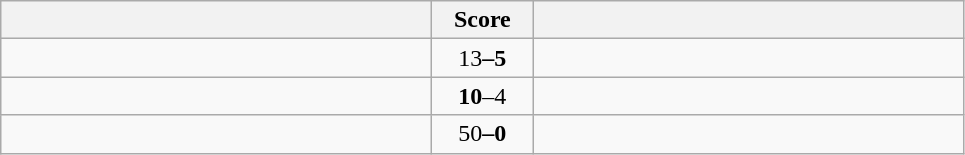<table class="wikitable" style="text-align: center;">
<tr>
<th width=280></th>
<th width=60>Score</th>
<th width=280></th>
</tr>
<tr>
<td align=left><strong></td>
<td></strong>13<strong>–5</td>
<td align=left></td>
</tr>
<tr>
<td align=left></strong></td>
<td><strong>10</strong>–4</td>
<td align=left></td>
</tr>
<tr>
<td align=left><strong></td>
<td></strong>50<strong>–0</td>
<td align=left></td>
</tr>
</table>
